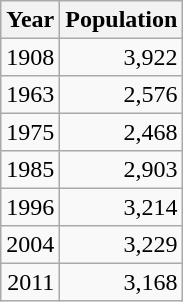<table class="wikitable" style="line-height:1.1em;">
<tr>
<th>Year</th>
<th>Population</th>
</tr>
<tr align="right">
<td>1908</td>
<td>3,922</td>
</tr>
<tr align="right">
<td>1963</td>
<td>2,576</td>
</tr>
<tr align="right">
<td>1975</td>
<td>2,468</td>
</tr>
<tr align="right">
<td>1985</td>
<td>2,903</td>
</tr>
<tr align="right">
<td>1996</td>
<td>3,214</td>
</tr>
<tr align="right">
<td>2004</td>
<td>3,229</td>
</tr>
<tr align="right">
<td>2011</td>
<td>3,168</td>
</tr>
</table>
